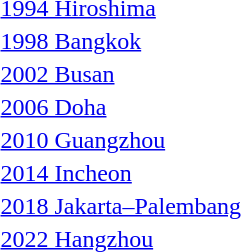<table>
<tr>
<td rowspan=2><a href='#'>1994 Hiroshima</a></td>
<td rowspan=2></td>
<td rowspan=2></td>
<td></td>
</tr>
<tr>
<td></td>
</tr>
<tr>
<td rowspan=2><a href='#'>1998 Bangkok</a></td>
<td rowspan=2></td>
<td rowspan=2></td>
<td></td>
</tr>
<tr>
<td></td>
</tr>
<tr>
<td rowspan=2><a href='#'>2002 Busan</a></td>
<td rowspan=2></td>
<td rowspan=2></td>
<td></td>
</tr>
<tr>
<td></td>
</tr>
<tr>
<td rowspan=2><a href='#'>2006 Doha</a></td>
<td rowspan=2></td>
<td rowspan=2></td>
<td></td>
</tr>
<tr>
<td></td>
</tr>
<tr>
<td rowspan=2><a href='#'>2010 Guangzhou</a></td>
<td rowspan=2></td>
<td rowspan=2></td>
<td></td>
</tr>
<tr>
<td></td>
</tr>
<tr>
<td rowspan=2><a href='#'>2014 Incheon</a></td>
<td rowspan=2></td>
<td rowspan=2></td>
<td></td>
</tr>
<tr>
<td></td>
</tr>
<tr>
<td rowspan=2><a href='#'>2018 Jakarta–Palembang</a></td>
<td rowspan=2></td>
<td rowspan=2></td>
<td></td>
</tr>
<tr>
<td></td>
</tr>
<tr>
<td rowspan=2><a href='#'>2022 Hangzhou</a></td>
<td rowspan=2></td>
<td rowspan=2></td>
<td></td>
</tr>
<tr>
<td></td>
</tr>
</table>
